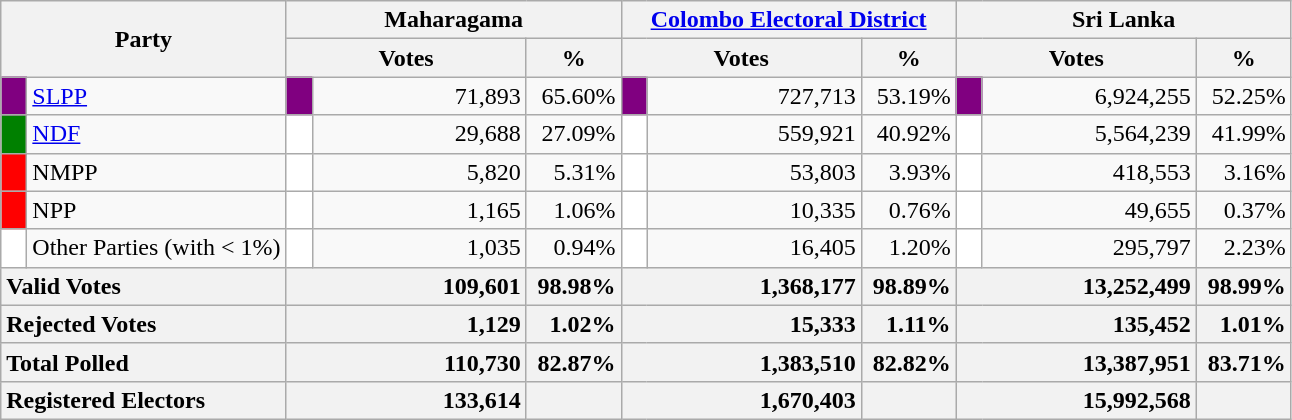<table class="wikitable">
<tr>
<th colspan="2" width="144px"rowspan="2">Party</th>
<th colspan="3" width="216px">Maharagama</th>
<th colspan="3" width="216px"><a href='#'>Colombo Electoral District</a></th>
<th colspan="3" width="216px">Sri Lanka</th>
</tr>
<tr>
<th colspan="2" width="144px">Votes</th>
<th>%</th>
<th colspan="2" width="144px">Votes</th>
<th>%</th>
<th colspan="2" width="144px">Votes</th>
<th>%</th>
</tr>
<tr>
<td style="background-color:purple;" width="10px"></td>
<td style="text-align:left;"><a href='#'>SLPP</a></td>
<td style="background-color:purple;" width="10px"></td>
<td style="text-align:right;">71,893</td>
<td style="text-align:right;">65.60%</td>
<td style="background-color:purple;" width="10px"></td>
<td style="text-align:right;">727,713</td>
<td style="text-align:right;">53.19%</td>
<td style="background-color:purple;" width="10px"></td>
<td style="text-align:right;">6,924,255</td>
<td style="text-align:right;">52.25%</td>
</tr>
<tr>
<td style="background-color:green;" width="10px"></td>
<td style="text-align:left;"><a href='#'>NDF</a></td>
<td style="background-color:white;" width="10px"></td>
<td style="text-align:right;">29,688</td>
<td style="text-align:right;">27.09%</td>
<td style="background-color:white;" width="10px"></td>
<td style="text-align:right;">559,921</td>
<td style="text-align:right;">40.92%</td>
<td style="background-color:white;" width="10px"></td>
<td style="text-align:right;">5,564,239</td>
<td style="text-align:right;">41.99%</td>
</tr>
<tr>
<td style="background-color:red;" width="10px"></td>
<td style="text-align:left;">NMPP</td>
<td style="background-color:white;" width="10px"></td>
<td style="text-align:right;">5,820</td>
<td style="text-align:right;">5.31%</td>
<td style="background-color:white;" width="10px"></td>
<td style="text-align:right;">53,803</td>
<td style="text-align:right;">3.93%</td>
<td style="background-color:white;" width="10px"></td>
<td style="text-align:right;">418,553</td>
<td style="text-align:right;">3.16%</td>
</tr>
<tr>
<td style="background-color:red;" width="10px"></td>
<td style="text-align:left;">NPP</td>
<td style="background-color:white;" width="10px"></td>
<td style="text-align:right;">1,165</td>
<td style="text-align:right;">1.06%</td>
<td style="background-color:white;" width="10px"></td>
<td style="text-align:right;">10,335</td>
<td style="text-align:right;">0.76%</td>
<td style="background-color:white;" width="10px"></td>
<td style="text-align:right;">49,655</td>
<td style="text-align:right;">0.37%</td>
</tr>
<tr>
<td style="background-color:white;" width="10px"></td>
<td style="text-align:left;">Other Parties (with < 1%)</td>
<td style="background-color:white;" width="10px"></td>
<td style="text-align:right;">1,035</td>
<td style="text-align:right;">0.94%</td>
<td style="background-color:white;" width="10px"></td>
<td style="text-align:right;">16,405</td>
<td style="text-align:right;">1.20%</td>
<td style="background-color:white;" width="10px"></td>
<td style="text-align:right;">295,797</td>
<td style="text-align:right;">2.23%</td>
</tr>
<tr>
<th colspan="2" width="144px"style="text-align:left;">Valid Votes</th>
<th style="text-align:right;"colspan="2" width="144px">109,601</th>
<th style="text-align:right;">98.98%</th>
<th style="text-align:right;"colspan="2" width="144px">1,368,177</th>
<th style="text-align:right;">98.89%</th>
<th style="text-align:right;"colspan="2" width="144px">13,252,499</th>
<th style="text-align:right;">98.99%</th>
</tr>
<tr>
<th colspan="2" width="144px"style="text-align:left;">Rejected Votes</th>
<th style="text-align:right;"colspan="2" width="144px">1,129</th>
<th style="text-align:right;">1.02%</th>
<th style="text-align:right;"colspan="2" width="144px">15,333</th>
<th style="text-align:right;">1.11%</th>
<th style="text-align:right;"colspan="2" width="144px">135,452</th>
<th style="text-align:right;">1.01%</th>
</tr>
<tr>
<th colspan="2" width="144px"style="text-align:left;">Total Polled</th>
<th style="text-align:right;"colspan="2" width="144px">110,730</th>
<th style="text-align:right;">82.87%</th>
<th style="text-align:right;"colspan="2" width="144px">1,383,510</th>
<th style="text-align:right;">82.82%</th>
<th style="text-align:right;"colspan="2" width="144px">13,387,951</th>
<th style="text-align:right;">83.71%</th>
</tr>
<tr>
<th colspan="2" width="144px"style="text-align:left;">Registered Electors</th>
<th style="text-align:right;"colspan="2" width="144px">133,614</th>
<th></th>
<th style="text-align:right;"colspan="2" width="144px">1,670,403</th>
<th></th>
<th style="text-align:right;"colspan="2" width="144px">15,992,568</th>
<th></th>
</tr>
</table>
